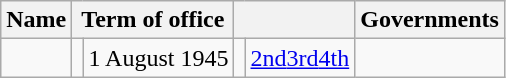<table class="wikitable" style="text-align:center">
<tr>
<th>Name</th>
<th colspan=2>Term of office</th>
<th colspan=2></th>
<th>Governments</th>
</tr>
<tr>
<td></td>
<td></td>
<td>1 August 1945</td>
<td></td>
<td><a href='#'>2nd</a><a href='#'>3rd</a><a href='#'>4th</a></td>
</tr>
</table>
